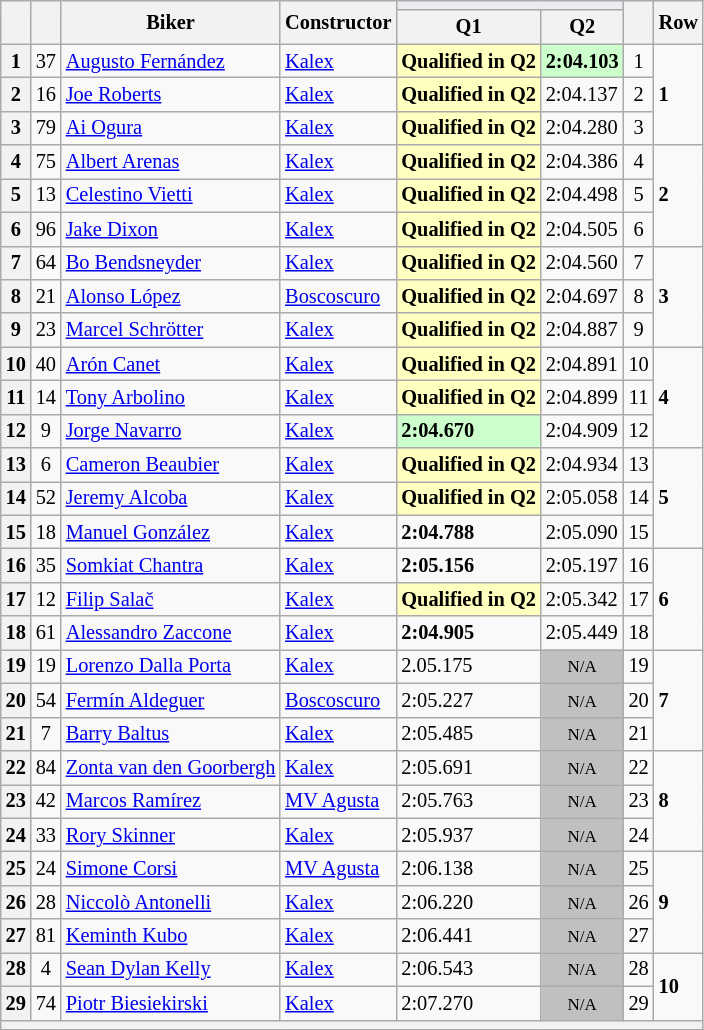<table class="wikitable sortable" style="font-size: 85%;">
<tr>
<th rowspan="2"></th>
<th rowspan="2"></th>
<th rowspan="2">Biker</th>
<th rowspan="2">Constructor</th>
<th colspan="2" style="background:#eaecf0; text-align:center;"></th>
<th rowspan="2"></th>
<th rowspan="2">Row</th>
</tr>
<tr>
<th scope="col">Q1</th>
<th scope="col">Q2</th>
</tr>
<tr>
<th scope="row">1</th>
<td align="center">37</td>
<td> <a href='#'>Augusto Fernández</a></td>
<td><a href='#'>Kalex</a></td>
<td style="background:#ffffbf;"><strong>Qualified in Q2</strong></td>
<td style="background:#ccffcc;"><strong>2:04.103</strong></td>
<td align="center">1</td>
<td rowspan="3"><strong>1</strong></td>
</tr>
<tr>
<th scope="row">2</th>
<td align="center">16</td>
<td> <a href='#'>Joe Roberts</a></td>
<td><a href='#'>Kalex</a></td>
<td style="background:#ffffbf;"><strong>Qualified in Q2</strong></td>
<td>2:04.137</td>
<td align="center">2</td>
</tr>
<tr>
<th scope="row">3</th>
<td align="center">79</td>
<td> <a href='#'>Ai Ogura</a></td>
<td><a href='#'>Kalex</a></td>
<td style="background:#ffffbf;"><strong>Qualified in Q2</strong></td>
<td>2:04.280</td>
<td align="center">3</td>
</tr>
<tr>
<th scope="row">4</th>
<td align="center">75</td>
<td> <a href='#'>Albert Arenas</a></td>
<td><a href='#'>Kalex</a></td>
<td style="background:#ffffbf;"><strong>Qualified in Q2</strong></td>
<td>2:04.386</td>
<td align="center">4</td>
<td rowspan="3"><strong>2</strong></td>
</tr>
<tr>
<th scope="row">5</th>
<td align="center">13</td>
<td> <a href='#'>Celestino Vietti</a></td>
<td><a href='#'>Kalex</a></td>
<td style="background:#ffffbf;"><strong>Qualified in Q2</strong></td>
<td>2:04.498</td>
<td align="center">5</td>
</tr>
<tr>
<th scope="row">6</th>
<td align="center">96</td>
<td> <a href='#'>Jake Dixon</a></td>
<td><a href='#'>Kalex</a></td>
<td style="background:#ffffbf;"><strong>Qualified in Q2</strong></td>
<td>2:04.505</td>
<td align="center">6</td>
</tr>
<tr>
<th scope="row">7</th>
<td align="center">64</td>
<td> <a href='#'>Bo Bendsneyder</a></td>
<td><a href='#'>Kalex</a></td>
<td style="background:#ffffbf;"><strong>Qualified in Q2</strong></td>
<td>2:04.560</td>
<td align="center">7</td>
<td rowspan="3"><strong>3</strong></td>
</tr>
<tr>
<th scope="row">8</th>
<td align="center">21</td>
<td> <a href='#'>Alonso López</a></td>
<td><a href='#'>Boscoscuro</a></td>
<td style="background:#ffffbf;"><strong>Qualified in Q2</strong></td>
<td>2:04.697</td>
<td align="center">8</td>
</tr>
<tr>
<th scope="row">9</th>
<td align="center">23</td>
<td> <a href='#'>Marcel Schrötter</a></td>
<td><a href='#'>Kalex</a></td>
<td style="background:#ffffbf;"><strong>Qualified in Q2</strong></td>
<td>2:04.887</td>
<td align="center">9</td>
</tr>
<tr>
<th scope="row">10</th>
<td align="center">40</td>
<td> <a href='#'>Arón Canet</a></td>
<td><a href='#'>Kalex</a></td>
<td style="background:#ffffbf;"><strong>Qualified in Q2</strong></td>
<td>2:04.891</td>
<td align="center">10</td>
<td rowspan="3"><strong>4</strong></td>
</tr>
<tr>
<th scope="row">11</th>
<td align="center">14</td>
<td> <a href='#'>Tony Arbolino</a></td>
<td><a href='#'>Kalex</a></td>
<td style="background:#ffffbf;"><strong>Qualified in Q2</strong></td>
<td>2:04.899</td>
<td align="center">11</td>
</tr>
<tr>
<th scope="row">12</th>
<td align="center">9</td>
<td> <a href='#'>Jorge Navarro</a></td>
<td><a href='#'>Kalex</a></td>
<td style="background:#ccffcc;"><strong>2:04.670</strong></td>
<td>2:04.909</td>
<td align="center">12</td>
</tr>
<tr>
<th scope="row">13</th>
<td align="center">6</td>
<td> <a href='#'>Cameron Beaubier</a></td>
<td><a href='#'>Kalex</a></td>
<td style="background:#ffffbf;"><strong>Qualified in Q2</strong></td>
<td>2:04.934</td>
<td align="center">13</td>
<td rowspan="3"><strong>5</strong></td>
</tr>
<tr>
<th scope="row">14</th>
<td align="center">52</td>
<td> <a href='#'>Jeremy Alcoba</a></td>
<td><a href='#'>Kalex</a></td>
<td style="background:#ffffbf;"><strong>Qualified in Q2</strong></td>
<td>2:05.058</td>
<td align="center">14</td>
</tr>
<tr>
<th scope="row">15</th>
<td align="center">18</td>
<td> <a href='#'>Manuel González</a></td>
<td><a href='#'>Kalex</a></td>
<td><strong>2:04.788</strong></td>
<td>2:05.090</td>
<td align="center">15</td>
</tr>
<tr>
<th scope="row">16</th>
<td align="center">35</td>
<td> <a href='#'>Somkiat Chantra</a></td>
<td><a href='#'>Kalex</a></td>
<td><strong>2:05.156</strong></td>
<td>2:05.197</td>
<td align="center">16</td>
<td rowspan="3"><strong>6</strong></td>
</tr>
<tr>
<th scope="row">17</th>
<td align="center">12</td>
<td> <a href='#'>Filip Salač</a></td>
<td><a href='#'>Kalex</a></td>
<td style="background:#ffffbf;"><strong>Qualified in Q2</strong></td>
<td>2:05.342</td>
<td align="center">17</td>
</tr>
<tr>
<th scope="row">18</th>
<td align="center">61</td>
<td> <a href='#'>Alessandro Zaccone</a></td>
<td><a href='#'>Kalex</a></td>
<td><strong>2:04.905</strong></td>
<td>2:05.449</td>
<td align="center">18</td>
</tr>
<tr>
<th scope="row">19</th>
<td align="center">19</td>
<td> <a href='#'>Lorenzo Dalla Porta</a></td>
<td><a href='#'>Kalex</a></td>
<td>2.05.175</td>
<td style="background: silver" align="center" data-sort-value="19"><small>N/A</small></td>
<td align="center">19</td>
<td rowspan="3"><strong>7</strong></td>
</tr>
<tr>
<th scope="row">20</th>
<td align="center">54</td>
<td> <a href='#'>Fermín Aldeguer</a></td>
<td><a href='#'>Boscoscuro</a></td>
<td>2:05.227</td>
<td style="background: silver" align="center" data-sort-value="20"><small>N/A</small></td>
<td align="center">20</td>
</tr>
<tr>
<th scope="row">21</th>
<td align="center">7</td>
<td> <a href='#'>Barry Baltus</a></td>
<td><a href='#'>Kalex</a></td>
<td>2:05.485</td>
<td style="background: silver" align="center" data-sort-value="21"><small>N/A</small></td>
<td align="center">21</td>
</tr>
<tr>
<th scope="row">22</th>
<td align="center">84</td>
<td> <a href='#'>Zonta van den Goorbergh</a></td>
<td><a href='#'>Kalex</a></td>
<td>2:05.691</td>
<td style="background: silver" align="center" data-sort-value="22"><small>N/A</small></td>
<td align="center">22</td>
<td rowspan="3"><strong>8</strong></td>
</tr>
<tr>
<th scope="row">23</th>
<td align="center">42</td>
<td> <a href='#'>Marcos Ramírez</a></td>
<td><a href='#'>MV Agusta</a></td>
<td>2:05.763</td>
<td style="background: silver" align="center" data-sort-value="23"><small>N/A</small></td>
<td align="center">23</td>
</tr>
<tr>
<th scope="row">24</th>
<td align="center">33</td>
<td> <a href='#'>Rory Skinner</a></td>
<td><a href='#'>Kalex</a></td>
<td>2:05.937</td>
<td style="background: silver" align="center" data-sort-value="24"><small>N/A</small></td>
<td align="center">24</td>
</tr>
<tr>
<th scope="row">25</th>
<td align="center">24</td>
<td> <a href='#'>Simone Corsi</a></td>
<td><a href='#'>MV Agusta</a></td>
<td>2:06.138</td>
<td style="background: silver" align="center" data-sort-value="25"><small>N/A</small></td>
<td align="center">25</td>
<td rowspan="3"><strong>9</strong></td>
</tr>
<tr>
<th scope="row">26</th>
<td align="center">28</td>
<td> <a href='#'>Niccolò Antonelli</a></td>
<td><a href='#'>Kalex</a></td>
<td>2:06.220</td>
<td style="background: silver" align="center" data-sort-value="26"><small>N/A</small></td>
<td align="center">26</td>
</tr>
<tr>
<th scope="row">27</th>
<td align="center">81</td>
<td> <a href='#'>Keminth Kubo</a></td>
<td><a href='#'>Kalex</a></td>
<td>2:06.441</td>
<td style="background: silver" align="center" data-sort-value="27"><small>N/A</small></td>
<td align="center">27</td>
</tr>
<tr>
<th scope="row">28</th>
<td align="center">4</td>
<td> <a href='#'>Sean Dylan Kelly</a></td>
<td><a href='#'>Kalex</a></td>
<td>2:06.543</td>
<td style="background: silver" align="center" data-sort-value="28"><small>N/A</small></td>
<td align="center">28</td>
<td rowspan="2"><strong>10</strong></td>
</tr>
<tr>
<th scope="row">29</th>
<td align="center">74</td>
<td> <a href='#'>Piotr Biesiekirski</a></td>
<td><a href='#'>Kalex</a></td>
<td>2:07.270</td>
<td style="background: silver" align="center" data-sort-value="29"><small>N/A</small></td>
<td align="center">29</td>
</tr>
<tr>
<th colspan="8"></th>
</tr>
<tr>
</tr>
</table>
